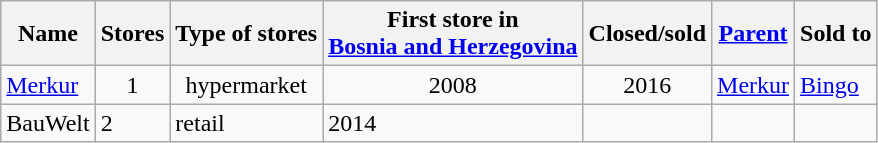<table class="wikitable sortable">
<tr>
<th>Name</th>
<th>Stores</th>
<th>Type of stores</th>
<th>First store in<br><a href='#'>Bosnia and Herzegovina</a></th>
<th>Closed/sold</th>
<th><a href='#'>Parent</a></th>
<th>Sold to</th>
</tr>
<tr>
<td><a href='#'>Merkur</a></td>
<td align="center">1</td>
<td align="center">hypermarket</td>
<td align="center">2008</td>
<td align="center">2016</td>
<td><a href='#'>Merkur</a></td>
<td><a href='#'>Bingo</a></td>
</tr>
<tr>
<td>BauWelt</td>
<td>2</td>
<td>retail</td>
<td>2014</td>
<td></td>
<td></td>
<td></td>
</tr>
</table>
